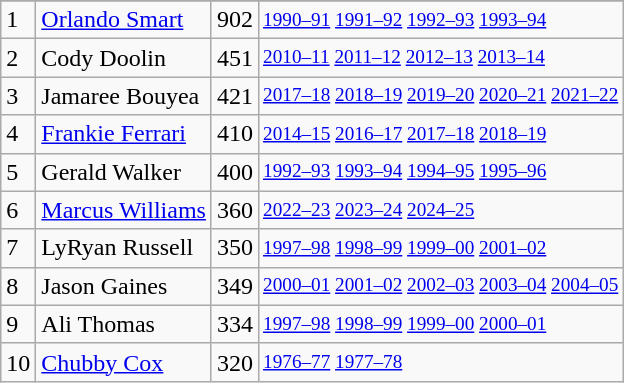<table class="wikitable">
<tr>
</tr>
<tr>
<td>1</td>
<td><a href='#'>Orlando Smart</a></td>
<td>902</td>
<td style="font-size:80%;"><a href='#'>1990–91</a> <a href='#'>1991–92</a> <a href='#'>1992–93</a> <a href='#'>1993–94</a></td>
</tr>
<tr>
<td>2</td>
<td>Cody Doolin</td>
<td>451</td>
<td style="font-size:80%;"><a href='#'>2010–11</a> <a href='#'>2011–12</a> <a href='#'>2012–13</a> <a href='#'>2013–14</a></td>
</tr>
<tr>
<td>3</td>
<td>Jamaree Bouyea</td>
<td>421</td>
<td style="font-size:80%;"><a href='#'>2017–18</a> <a href='#'>2018–19</a> <a href='#'>2019–20</a> <a href='#'>2020–21</a> <a href='#'>2021–22</a></td>
</tr>
<tr>
<td>4</td>
<td><a href='#'>Frankie Ferrari</a></td>
<td>410</td>
<td style="font-size:80%;"><a href='#'>2014–15</a> <a href='#'>2016–17</a> <a href='#'>2017–18</a> <a href='#'>2018–19</a></td>
</tr>
<tr>
<td>5</td>
<td>Gerald Walker</td>
<td>400</td>
<td style="font-size:80%;"><a href='#'>1992–93</a> <a href='#'>1993–94</a> <a href='#'>1994–95</a> <a href='#'>1995–96</a></td>
</tr>
<tr>
<td>6</td>
<td><a href='#'>Marcus Williams</a></td>
<td>360</td>
<td style="font-size:80%;"><a href='#'>2022–23</a> <a href='#'>2023–24</a> <a href='#'>2024–25</a></td>
</tr>
<tr>
<td>7</td>
<td>LyRyan Russell</td>
<td>350</td>
<td style="font-size:80%;"><a href='#'>1997–98</a> <a href='#'>1998–99</a> <a href='#'>1999–00</a> <a href='#'>2001–02</a></td>
</tr>
<tr>
<td>8</td>
<td>Jason Gaines</td>
<td>349</td>
<td style="font-size:80%;"><a href='#'>2000–01</a> <a href='#'>2001–02</a> <a href='#'>2002–03</a> <a href='#'>2003–04</a> <a href='#'>2004–05</a></td>
</tr>
<tr>
<td>9</td>
<td>Ali Thomas</td>
<td>334</td>
<td style="font-size:80%;"><a href='#'>1997–98</a> <a href='#'>1998–99</a> <a href='#'>1999–00</a> <a href='#'>2000–01</a></td>
</tr>
<tr>
<td>10</td>
<td><a href='#'>Chubby Cox</a></td>
<td>320</td>
<td style="font-size:80%;"><a href='#'>1976–77</a> <a href='#'>1977–78</a></td>
</tr>
</table>
